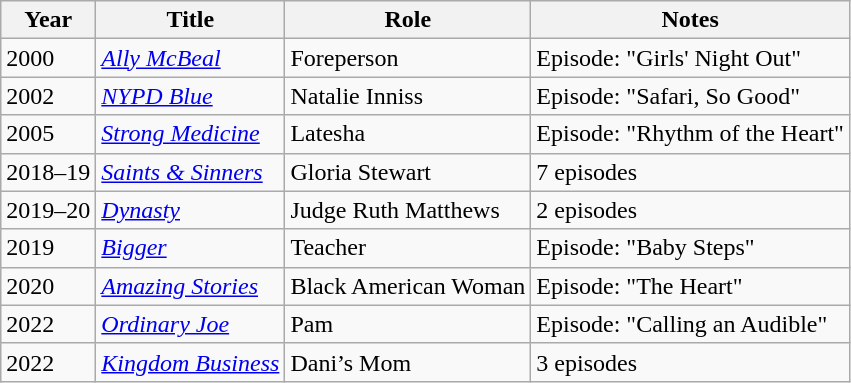<table class="wikitable sortable">
<tr>
<th>Year</th>
<th>Title</th>
<th>Role</th>
<th>Notes</th>
</tr>
<tr>
<td>2000</td>
<td><em><a href='#'>Ally McBeal</a></em></td>
<td>Foreperson</td>
<td>Episode: "Girls' Night Out"</td>
</tr>
<tr>
<td>2002</td>
<td><em><a href='#'>NYPD Blue</a></em></td>
<td>Natalie Inniss</td>
<td>Episode: "Safari, So Good"</td>
</tr>
<tr>
<td>2005</td>
<td><em><a href='#'>Strong Medicine</a></em></td>
<td>Latesha</td>
<td>Episode: "Rhythm of the Heart"</td>
</tr>
<tr>
<td>2018–19</td>
<td><em><a href='#'>Saints & Sinners</a></em></td>
<td>Gloria Stewart</td>
<td>7 episodes</td>
</tr>
<tr>
<td>2019–20</td>
<td><em><a href='#'>Dynasty</a></em></td>
<td>Judge Ruth Matthews</td>
<td>2 episodes</td>
</tr>
<tr>
<td>2019</td>
<td><em><a href='#'>Bigger</a></em></td>
<td>Teacher</td>
<td>Episode: "Baby Steps"</td>
</tr>
<tr>
<td>2020</td>
<td><em><a href='#'>Amazing Stories</a></em></td>
<td>Black American Woman</td>
<td>Episode: "The Heart"</td>
</tr>
<tr>
<td>2022</td>
<td><em><a href='#'>Ordinary Joe</a></em></td>
<td>Pam</td>
<td>Episode: "Calling an Audible"</td>
</tr>
<tr>
<td>2022</td>
<td><em><a href='#'>Kingdom Business</a></em></td>
<td>Dani’s Mom</td>
<td>3 episodes</td>
</tr>
</table>
